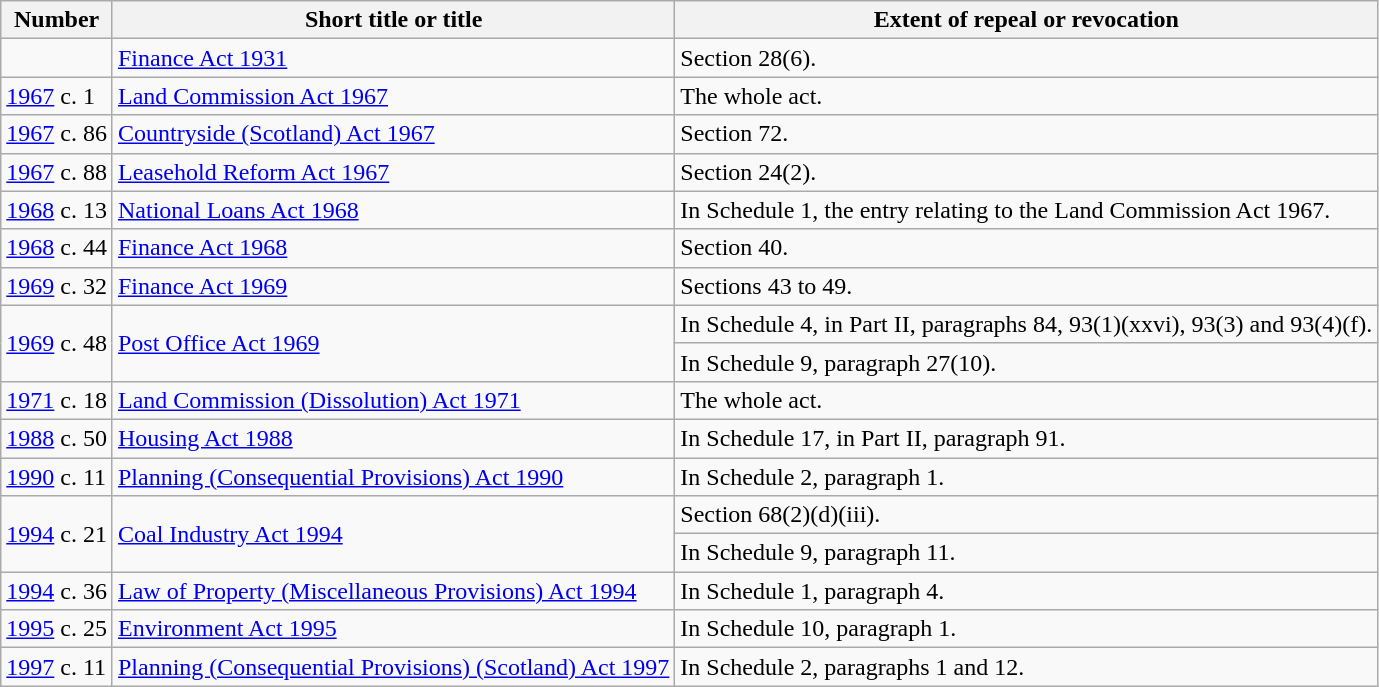<table class="wikitable">
<tr>
<th>Number</th>
<th>Short title or title</th>
<th>Extent of repeal or revocation</th>
</tr>
<tr>
<td></td>
<td><a href='#'>Finance Act 1931</a></td>
<td>Section 28(6).</td>
</tr>
<tr>
<td><a href='#'>1967</a> c. 1</td>
<td><a href='#'>Land Commission Act 1967</a></td>
<td>The whole act.</td>
</tr>
<tr>
<td><a href='#'>1967</a> c. 86</td>
<td><a href='#'>Countryside (Scotland) Act 1967</a></td>
<td>Section 72.</td>
</tr>
<tr>
<td><a href='#'>1967</a> c. 88</td>
<td><a href='#'>Leasehold Reform Act 1967</a></td>
<td>Section 24(2).</td>
</tr>
<tr>
<td><a href='#'>1968</a> c. 13</td>
<td><a href='#'>National Loans Act 1968</a></td>
<td>In Schedule 1, the entry relating to the Land Commission Act 1967.</td>
</tr>
<tr>
<td><a href='#'>1968</a> c. 44</td>
<td><a href='#'>Finance Act 1968</a></td>
<td>Section 40.</td>
</tr>
<tr>
<td><a href='#'>1969</a> c. 32</td>
<td><a href='#'>Finance Act 1969</a></td>
<td>Sections 43 to 49.</td>
</tr>
<tr>
<td rowspan=2><a href='#'>1969</a> c. 48</td>
<td rowspan=2><a href='#'>Post Office Act 1969</a></td>
<td>In Schedule 4, in Part II, paragraphs 84, 93(1)(xxvi), 93(3) and 93(4)(f).</td>
</tr>
<tr>
<td>In Schedule 9, paragraph 27(10).</td>
</tr>
<tr>
<td><a href='#'>1971</a> c. 18</td>
<td><a href='#'>Land Commission (Dissolution) Act 1971</a></td>
<td>The whole act.</td>
</tr>
<tr>
<td><a href='#'>1988</a> c. 50</td>
<td><a href='#'>Housing Act 1988</a></td>
<td>In Schedule 17, in Part II, paragraph 91.</td>
</tr>
<tr>
<td><a href='#'>1990</a> c. 11</td>
<td><a href='#'>Planning (Consequential Provisions) Act 1990</a></td>
<td>In Schedule 2, paragraph 1.</td>
</tr>
<tr>
<td rowspan=2><a href='#'>1994</a> c. 21</td>
<td rowspan=2><a href='#'>Coal Industry Act 1994</a></td>
<td>Section 68(2)(d)(iii).</td>
</tr>
<tr>
<td>In Schedule 9, paragraph 11.</td>
</tr>
<tr>
<td><a href='#'>1994</a> c. 36</td>
<td><a href='#'>Law of Property (Miscellaneous Provisions) Act 1994</a></td>
<td>In Schedule 1, paragraph 4.</td>
</tr>
<tr>
<td><a href='#'>1995</a> c. 25</td>
<td><a href='#'>Environment Act 1995</a></td>
<td>In Schedule 10, paragraph 1.</td>
</tr>
<tr>
<td><a href='#'>1997</a> c. 11</td>
<td><a href='#'>Planning (Consequential Provisions) (Scotland) Act 1997</a></td>
<td>In Schedule 2, paragraphs 1 and 12.</td>
</tr>
</table>
